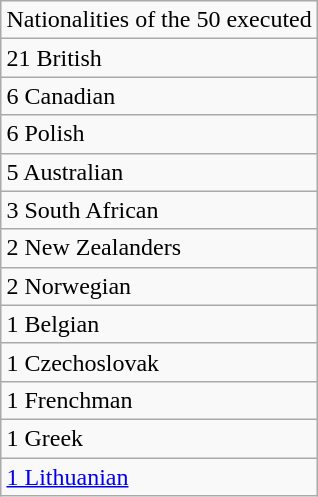<table class="wikitable" align="right">
<tr>
<td>Nationalities of the 50 executed</td>
</tr>
<tr>
<td> 21 British</td>
</tr>
<tr>
<td> 6 Canadian</td>
</tr>
<tr>
<td> 6 Polish</td>
</tr>
<tr>
<td> 5 Australian</td>
</tr>
<tr>
<td> 3 South African</td>
</tr>
<tr>
<td> 2 New Zealanders</td>
</tr>
<tr>
<td> 2 Norwegian</td>
</tr>
<tr>
<td> 1 Belgian</td>
</tr>
<tr>
<td> 1 Czechoslovak</td>
</tr>
<tr>
<td> 1 Frenchman</td>
</tr>
<tr>
<td> 1 Greek</td>
</tr>
<tr>
<td> <a href='#'>1 Lithuanian</a></td>
</tr>
</table>
